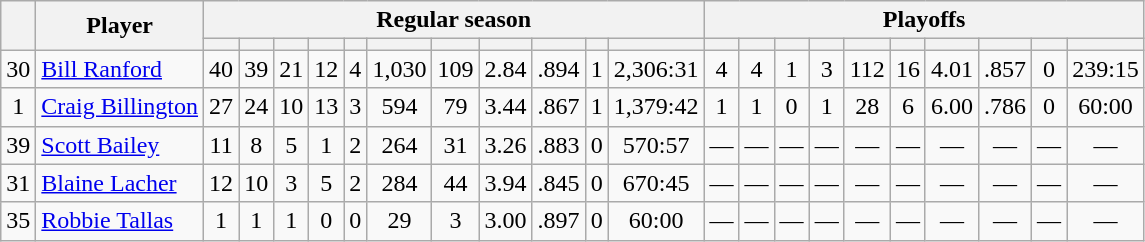<table class="wikitable plainrowheaders" style="text-align:center;">
<tr>
<th scope="col" rowspan="2"></th>
<th scope="col" rowspan="2">Player</th>
<th scope=colgroup colspan=11>Regular season</th>
<th scope=colgroup colspan=10>Playoffs</th>
</tr>
<tr>
<th scope="col"></th>
<th scope="col"></th>
<th scope="col"></th>
<th scope="col"></th>
<th scope="col"></th>
<th scope="col"></th>
<th scope="col"></th>
<th scope="col"></th>
<th scope="col"></th>
<th scope="col"></th>
<th scope="col"></th>
<th scope="col"></th>
<th scope="col"></th>
<th scope="col"></th>
<th scope="col"></th>
<th scope="col"></th>
<th scope="col"></th>
<th scope="col"></th>
<th scope="col"></th>
<th scope="col"></th>
<th scope="col"></th>
</tr>
<tr>
<td scope="row">30</td>
<td align="left"><a href='#'>Bill Ranford</a></td>
<td>40</td>
<td>39</td>
<td>21</td>
<td>12</td>
<td>4</td>
<td>1,030</td>
<td>109</td>
<td>2.84</td>
<td>.894</td>
<td>1</td>
<td>2,306:31</td>
<td>4</td>
<td>4</td>
<td>1</td>
<td>3</td>
<td>112</td>
<td>16</td>
<td>4.01</td>
<td>.857</td>
<td>0</td>
<td>239:15</td>
</tr>
<tr>
<td scope="row">1</td>
<td align="left"><a href='#'>Craig Billington</a></td>
<td>27</td>
<td>24</td>
<td>10</td>
<td>13</td>
<td>3</td>
<td>594</td>
<td>79</td>
<td>3.44</td>
<td>.867</td>
<td>1</td>
<td>1,379:42</td>
<td>1</td>
<td>1</td>
<td>0</td>
<td>1</td>
<td>28</td>
<td>6</td>
<td>6.00</td>
<td>.786</td>
<td>0</td>
<td>60:00</td>
</tr>
<tr>
<td scope="row">39</td>
<td align="left"><a href='#'>Scott Bailey</a></td>
<td>11</td>
<td>8</td>
<td>5</td>
<td>1</td>
<td>2</td>
<td>264</td>
<td>31</td>
<td>3.26</td>
<td>.883</td>
<td>0</td>
<td>570:57</td>
<td>—</td>
<td>—</td>
<td>—</td>
<td>—</td>
<td>—</td>
<td>—</td>
<td>—</td>
<td>—</td>
<td>—</td>
<td>—</td>
</tr>
<tr>
<td scope="row">31</td>
<td align="left"><a href='#'>Blaine Lacher</a></td>
<td>12</td>
<td>10</td>
<td>3</td>
<td>5</td>
<td>2</td>
<td>284</td>
<td>44</td>
<td>3.94</td>
<td>.845</td>
<td>0</td>
<td>670:45</td>
<td>—</td>
<td>—</td>
<td>—</td>
<td>—</td>
<td>—</td>
<td>—</td>
<td>—</td>
<td>—</td>
<td>—</td>
<td>—</td>
</tr>
<tr>
<td scope="row">35</td>
<td align="left"><a href='#'>Robbie Tallas</a></td>
<td>1</td>
<td>1</td>
<td>1</td>
<td>0</td>
<td>0</td>
<td>29</td>
<td>3</td>
<td>3.00</td>
<td>.897</td>
<td>0</td>
<td>60:00</td>
<td>—</td>
<td>—</td>
<td>—</td>
<td>—</td>
<td>—</td>
<td>—</td>
<td>—</td>
<td>—</td>
<td>—</td>
<td>—</td>
</tr>
</table>
